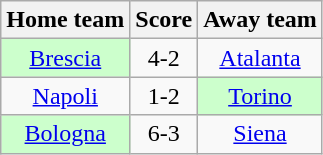<table class="wikitable" style="text-align: center">
<tr>
<th>Home team</th>
<th>Score</th>
<th>Away team</th>
</tr>
<tr>
<td bgcolor="ccffcc"><a href='#'>Brescia</a></td>
<td>4-2</td>
<td><a href='#'>Atalanta</a></td>
</tr>
<tr>
<td><a href='#'>Napoli</a></td>
<td>1-2</td>
<td bgcolor="ccffcc"><a href='#'>Torino</a></td>
</tr>
<tr>
<td bgcolor="ccffcc"><a href='#'>Bologna</a></td>
<td>6-3</td>
<td><a href='#'>Siena</a></td>
</tr>
</table>
